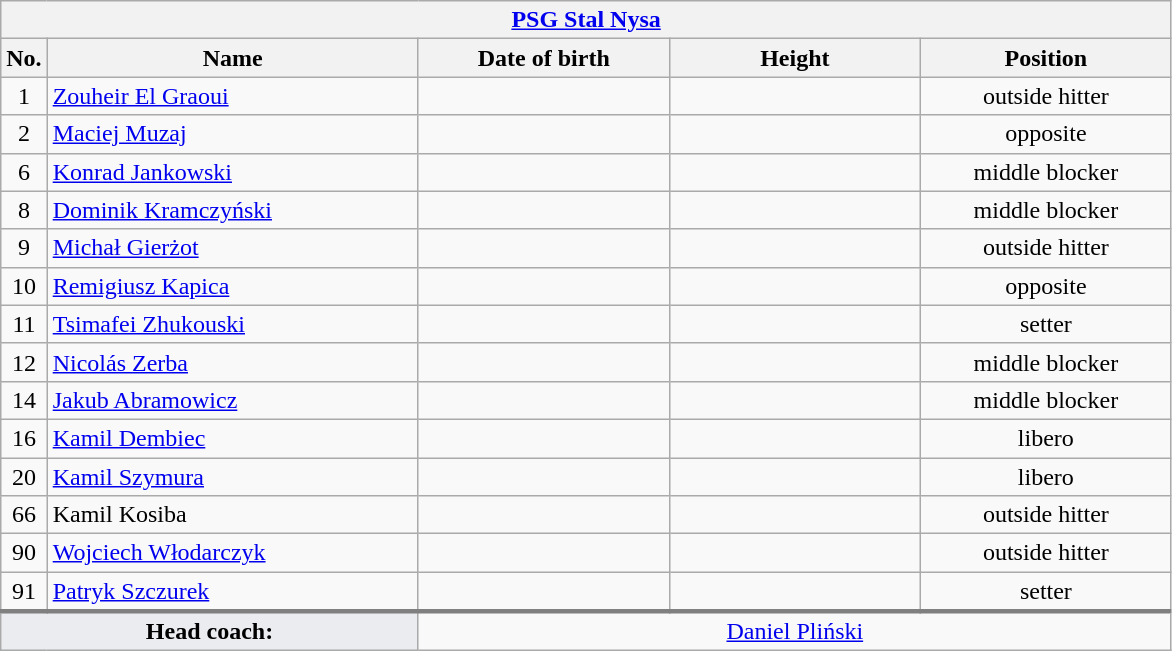<table class="wikitable collapsible collapsed" style="font-size:100%; text-align:center">
<tr>
<th colspan=5 style="width:30em"><a href='#'>PSG Stal Nysa</a></th>
</tr>
<tr>
<th>No.</th>
<th style="width:15em">Name</th>
<th style="width:10em">Date of birth</th>
<th style="width:10em">Height</th>
<th style="width:10em">Position</th>
</tr>
<tr>
<td>1</td>
<td align=left> <a href='#'>Zouheir El Graoui</a></td>
<td align=right></td>
<td></td>
<td>outside hitter</td>
</tr>
<tr>
<td>2</td>
<td align=left> <a href='#'>Maciej Muzaj</a></td>
<td align=right></td>
<td></td>
<td>opposite</td>
</tr>
<tr>
<td>6</td>
<td align=left> <a href='#'>Konrad Jankowski</a></td>
<td align=right></td>
<td></td>
<td>middle blocker</td>
</tr>
<tr>
<td>8</td>
<td align=left> <a href='#'>Dominik Kramczyński</a></td>
<td align=right></td>
<td></td>
<td>middle blocker</td>
</tr>
<tr>
<td>9</td>
<td align=left> <a href='#'>Michał Gierżot</a></td>
<td align=right></td>
<td></td>
<td>outside hitter</td>
</tr>
<tr>
<td>10</td>
<td align=left> <a href='#'>Remigiusz Kapica</a></td>
<td align=right></td>
<td></td>
<td>opposite</td>
</tr>
<tr>
<td>11</td>
<td align=left> <a href='#'>Tsimafei Zhukouski</a></td>
<td align=right></td>
<td></td>
<td>setter</td>
</tr>
<tr>
<td>12</td>
<td align=left> <a href='#'>Nicolás Zerba</a></td>
<td align=right></td>
<td></td>
<td>middle blocker</td>
</tr>
<tr>
<td>14</td>
<td align=left> <a href='#'>Jakub Abramowicz</a></td>
<td align=right></td>
<td></td>
<td>middle blocker</td>
</tr>
<tr>
<td>16</td>
<td align=left> <a href='#'>Kamil Dembiec</a></td>
<td align=right></td>
<td></td>
<td>libero</td>
</tr>
<tr>
<td>20</td>
<td align=left> <a href='#'>Kamil Szymura</a></td>
<td align=right></td>
<td></td>
<td>libero</td>
</tr>
<tr>
<td>66</td>
<td align=left> Kamil Kosiba</td>
<td align=right></td>
<td></td>
<td>outside hitter</td>
</tr>
<tr>
<td>90</td>
<td align=left> <a href='#'>Wojciech Włodarczyk</a></td>
<td align=right></td>
<td></td>
<td>outside hitter</td>
</tr>
<tr>
<td>91</td>
<td align=left> <a href='#'>Patryk Szczurek</a></td>
<td align=right></td>
<td></td>
<td>setter</td>
</tr>
<tr style="border-top: 3px solid grey">
<td colspan=2 style="background:#EAECF0"><strong>Head coach:</strong></td>
<td colspan=3> <a href='#'>Daniel Pliński</a></td>
</tr>
</table>
